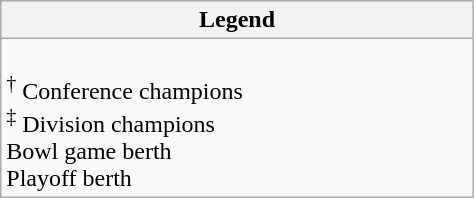<table class="wikitable" width="25%" style="margin:1em auto;">
<tr>
<th colspan=2>Legend</th>
</tr>
<tr>
<td><br> <sup>†</sup> Conference champions<br>
 <sup>‡</sup> Division champions<br>
 Bowl game berth<br>
 Playoff berth<br></td>
</tr>
</table>
